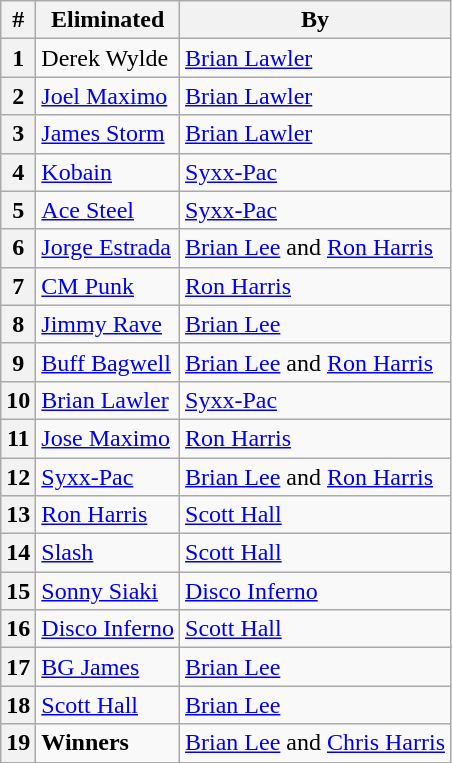<table class="wikitable">
<tr>
<th>#</th>
<th>Eliminated</th>
<th>By</th>
</tr>
<tr>
<th scope="col">1</th>
<td>Derek Wylde</td>
<td><a href='#'>Brian Lawler</a></td>
</tr>
<tr>
<th scope="col">2</th>
<td><a href='#'>Joel Maximo</a></td>
<td><a href='#'>Brian Lawler</a></td>
</tr>
<tr>
<th scope="col">3</th>
<td><a href='#'>James Storm</a></td>
<td><a href='#'>Brian Lawler</a></td>
</tr>
<tr>
<th scope="col">4</th>
<td><a href='#'>Kobain</a></td>
<td><a href='#'>Syxx-Pac</a></td>
</tr>
<tr>
<th scope="col">5</th>
<td><a href='#'>Ace Steel</a></td>
<td><a href='#'>Syxx-Pac</a></td>
</tr>
<tr>
<th scope="col">6</th>
<td><a href='#'>Jorge Estrada</a></td>
<td><a href='#'>Brian Lee</a> and <a href='#'>Ron Harris</a></td>
</tr>
<tr>
<th scope="col">7</th>
<td><a href='#'>CM Punk</a></td>
<td><a href='#'>Ron Harris</a></td>
</tr>
<tr>
<th scope="col">8</th>
<td><a href='#'>Jimmy Rave</a></td>
<td><a href='#'>Brian Lee</a></td>
</tr>
<tr>
<th scope="col">9</th>
<td><a href='#'>Buff Bagwell</a></td>
<td><a href='#'>Brian Lee</a> and <a href='#'>Ron Harris</a></td>
</tr>
<tr>
<th scope="col">10</th>
<td><a href='#'>Brian Lawler</a></td>
<td><a href='#'>Syxx-Pac</a></td>
</tr>
<tr>
<th scope="col">11</th>
<td><a href='#'>Jose Maximo</a></td>
<td><a href='#'>Ron Harris</a></td>
</tr>
<tr>
<th scope="col">12</th>
<td><a href='#'>Syxx-Pac</a></td>
<td><a href='#'>Brian Lee</a> and <a href='#'>Ron Harris</a></td>
</tr>
<tr>
<th scope="col">13</th>
<td><a href='#'>Ron Harris</a></td>
<td><a href='#'>Scott Hall</a></td>
</tr>
<tr>
<th scope="col">14</th>
<td><a href='#'>Slash</a></td>
<td><a href='#'>Scott Hall</a></td>
</tr>
<tr>
<th scope="col">15</th>
<td><a href='#'>Sonny Siaki</a></td>
<td><a href='#'>Disco Inferno</a></td>
</tr>
<tr>
<th scope="col">16</th>
<td><a href='#'>Disco Inferno</a></td>
<td><a href='#'>Scott Hall</a></td>
</tr>
<tr>
<th scope="col">17</th>
<td><a href='#'>BG James</a></td>
<td><a href='#'>Brian Lee</a></td>
</tr>
<tr>
<th scope="col">18</th>
<td><a href='#'>Scott Hall</a></td>
<td><a href='#'>Brian Lee</a></td>
</tr>
<tr>
<th scope="col">19</th>
<td><strong>Winners</strong></td>
<td><a href='#'>Brian Lee</a> and <a href='#'>Chris Harris</a></td>
</tr>
</table>
